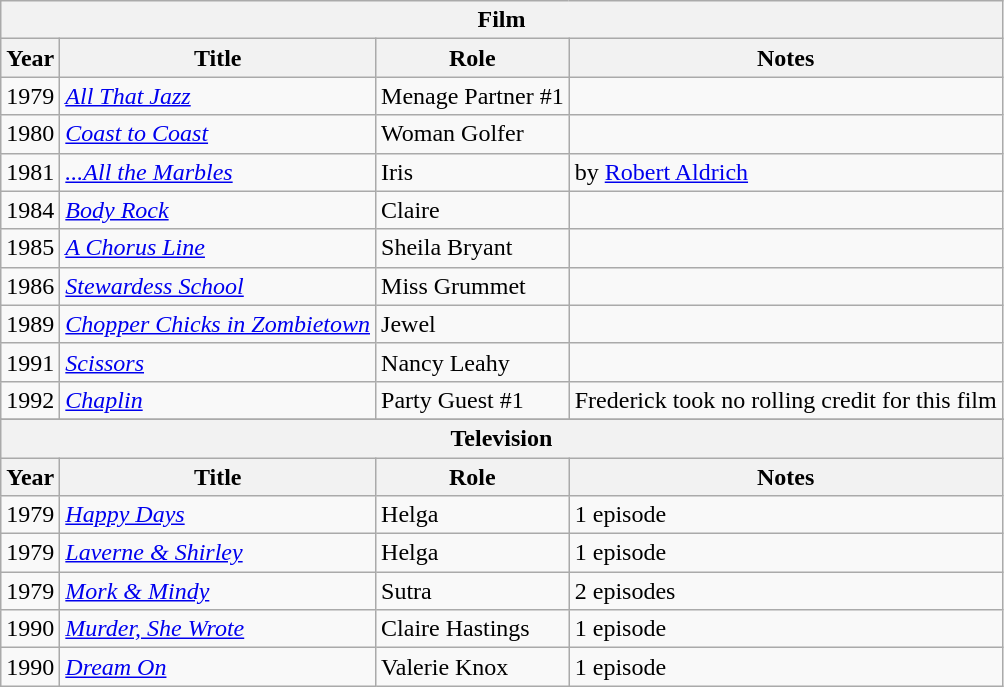<table class="wikitable">
<tr>
<th colspan="4">Film</th>
</tr>
<tr>
<th>Year</th>
<th>Title</th>
<th>Role</th>
<th>Notes</th>
</tr>
<tr>
<td>1979</td>
<td><em><a href='#'>All That Jazz</a></em></td>
<td>Menage Partner #1</td>
<td></td>
</tr>
<tr>
<td>1980</td>
<td><em><a href='#'>Coast to Coast</a></em></td>
<td>Woman Golfer</td>
<td></td>
</tr>
<tr>
<td>1981</td>
<td><em><a href='#'>...All the Marbles</a></em></td>
<td>Iris</td>
<td>by <a href='#'>Robert Aldrich</a></td>
</tr>
<tr>
<td>1984</td>
<td><em><a href='#'>Body Rock</a></em></td>
<td>Claire</td>
<td></td>
</tr>
<tr>
<td>1985</td>
<td><em><a href='#'>A Chorus Line</a></em></td>
<td>Sheila Bryant</td>
<td></td>
</tr>
<tr>
<td>1986</td>
<td><em><a href='#'>Stewardess School</a></em></td>
<td>Miss Grummet</td>
<td></td>
</tr>
<tr>
<td>1989</td>
<td><em><a href='#'>Chopper Chicks in Zombietown</a></em></td>
<td>Jewel</td>
<td></td>
</tr>
<tr>
<td>1991</td>
<td><em><a href='#'>Scissors</a></em></td>
<td>Nancy Leahy</td>
<td></td>
</tr>
<tr>
<td>1992</td>
<td><em><a href='#'>Chaplin</a></em></td>
<td>Party Guest #1</td>
<td>Frederick took no rolling credit for this film</td>
</tr>
<tr>
</tr>
<tr>
<th colspan="4">Television</th>
</tr>
<tr>
<th>Year</th>
<th>Title</th>
<th>Role</th>
<th>Notes</th>
</tr>
<tr>
<td>1979</td>
<td><em><a href='#'>Happy Days</a></em></td>
<td>Helga</td>
<td>1 episode</td>
</tr>
<tr>
<td>1979</td>
<td><em><a href='#'>Laverne & Shirley</a></em></td>
<td>Helga</td>
<td>1 episode</td>
</tr>
<tr>
<td>1979</td>
<td><em><a href='#'>Mork & Mindy</a></em></td>
<td>Sutra</td>
<td>2 episodes</td>
</tr>
<tr>
<td>1990</td>
<td><em><a href='#'>Murder, She Wrote</a></em></td>
<td>Claire Hastings</td>
<td>1 episode</td>
</tr>
<tr>
<td>1990</td>
<td><em><a href='#'>Dream On</a></em></td>
<td>Valerie Knox</td>
<td>1 episode</td>
</tr>
</table>
